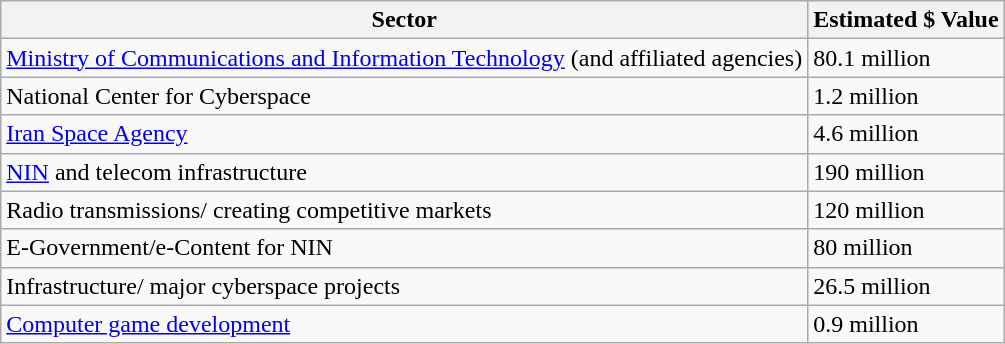<table class="wikitable sortable">
<tr>
<th>Sector</th>
<th>Estimated $ Value</th>
</tr>
<tr>
<td><a href='#'>Ministry of Communications and Information Technology</a> (and affiliated agencies)</td>
<td>80.1 million</td>
</tr>
<tr>
<td>National Center for Cyberspace</td>
<td>1.2 million</td>
</tr>
<tr>
<td><a href='#'>Iran Space Agency</a></td>
<td>4.6 million</td>
</tr>
<tr>
<td><a href='#'>NIN</a> and telecom infrastructure</td>
<td>190 million</td>
</tr>
<tr>
<td>Radio transmissions/ creating competitive markets</td>
<td>120 million</td>
</tr>
<tr>
<td>E-Government/e-Content for NIN</td>
<td>80 million</td>
</tr>
<tr>
<td>Infrastructure/ major cyberspace projects</td>
<td>26.5 million</td>
</tr>
<tr>
<td><a href='#'>Computer game development</a></td>
<td>0.9 million</td>
</tr>
</table>
